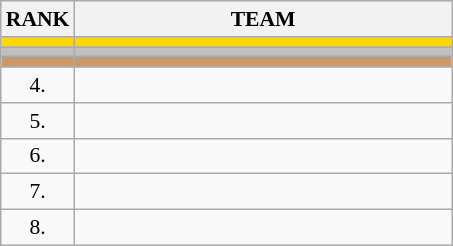<table class="wikitable" style="border-collapse: collapse; font-size: 90%;">
<tr>
<th>RANK</th>
<th align="left" style="width: 17em">TEAM</th>
</tr>
<tr bgcolor=gold>
<td align="center"></td>
<td></td>
</tr>
<tr bgcolor=silver>
<td align="center"></td>
<td></td>
</tr>
<tr bgcolor=cc9966>
<td align="center"></td>
<td></td>
</tr>
<tr>
<td align="center">4.</td>
<td></td>
</tr>
<tr>
<td align="center">5.</td>
<td></td>
</tr>
<tr>
<td align="center">6.</td>
<td></td>
</tr>
<tr>
<td align="center">7.</td>
<td></td>
</tr>
<tr>
<td align="center">8.</td>
<td></td>
</tr>
</table>
